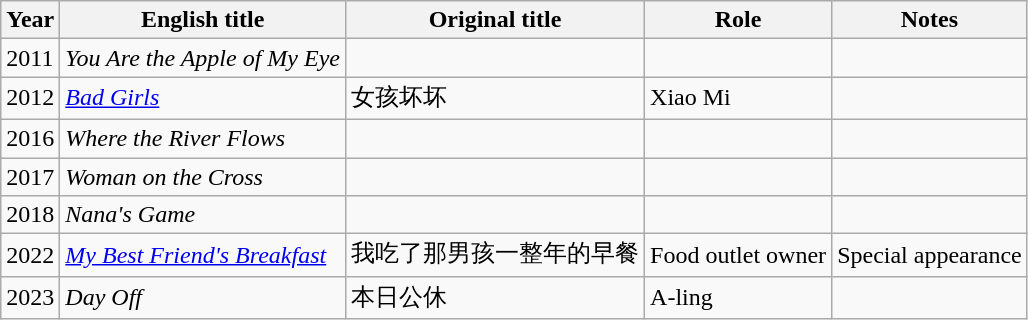<table class="wikitable sortable">
<tr>
<th>Year</th>
<th>English title</th>
<th>Original title</th>
<th>Role</th>
<th class="unsortable">Notes</th>
</tr>
<tr>
<td>2011</td>
<td><em>You Are the Apple of My Eye</em></td>
<td></td>
<td></td>
<td></td>
</tr>
<tr>
<td>2012</td>
<td><em><a href='#'>Bad Girls</a></em></td>
<td>女孩坏坏</td>
<td>Xiao Mi</td>
<td></td>
</tr>
<tr>
<td>2016</td>
<td><em>Where the River Flows</em></td>
<td></td>
<td></td>
<td></td>
</tr>
<tr>
<td>2017</td>
<td><em>Woman on the Cross</em></td>
<td></td>
<td></td>
<td></td>
</tr>
<tr>
<td>2018</td>
<td><em>Nana's Game</em></td>
<td></td>
<td></td>
<td></td>
</tr>
<tr>
<td>2022</td>
<td><em><a href='#'>My Best Friend's Breakfast</a></em></td>
<td>我吃了那男孩一整年的早餐</td>
<td>Food outlet owner</td>
<td>Special appearance</td>
</tr>
<tr>
<td>2023</td>
<td><em>Day Off</em></td>
<td>本日公休</td>
<td>A-ling</td>
<td></td>
</tr>
</table>
